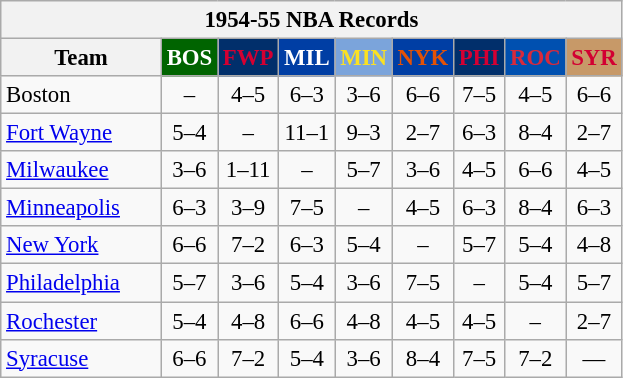<table class="wikitable" style="font-size:95%; text-align:center;">
<tr>
<th colspan=9>1954-55 NBA Records</th>
</tr>
<tr>
<th width=100>Team</th>
<th style="background:#006400;color:#FFFFFF;width=35">BOS</th>
<th style="background:#012F6B;color:#D40032;width=35">FWP</th>
<th style="background:#003EA4;color:#FFFFFF;width=35">MIL</th>
<th style="background:#7BA4DB;color:#FBE122;width=35">MIN</th>
<th style="background:#003EA4;color:#E45206;width=35">NYK</th>
<th style="background:#012F6B;color:#D50033;width=35">PHI</th>
<th style="background:#0050B0;color:#D82A3C;width=35">ROC</th>
<th style="background:#C79968;color:#D20032;width=35">SYR</th>
</tr>
<tr>
<td style="text-align:left;">Boston</td>
<td>–</td>
<td>4–5</td>
<td>6–3</td>
<td>3–6</td>
<td>6–6</td>
<td>7–5</td>
<td>4–5</td>
<td>6–6</td>
</tr>
<tr>
<td style="text-align:left;"><a href='#'>Fort Wayne</a></td>
<td>5–4</td>
<td>–</td>
<td>11–1</td>
<td>9–3</td>
<td>2–7</td>
<td>6–3</td>
<td>8–4</td>
<td>2–7</td>
</tr>
<tr>
<td style="text-align:left;"><a href='#'>Milwaukee</a></td>
<td>3–6</td>
<td>1–11</td>
<td>–</td>
<td>5–7</td>
<td>3–6</td>
<td>4–5</td>
<td>6–6</td>
<td>4–5</td>
</tr>
<tr>
<td style="text-align:left;"><a href='#'>Minneapolis</a></td>
<td>6–3</td>
<td>3–9</td>
<td>7–5</td>
<td>–</td>
<td>4–5</td>
<td>6–3</td>
<td>8–4</td>
<td>6–3</td>
</tr>
<tr>
<td style="text-align:left;"><a href='#'>New York</a></td>
<td>6–6</td>
<td>7–2</td>
<td>6–3</td>
<td>5–4</td>
<td>–</td>
<td>5–7</td>
<td>5–4</td>
<td>4–8</td>
</tr>
<tr>
<td style="text-align:left;"><a href='#'>Philadelphia</a></td>
<td>5–7</td>
<td>3–6</td>
<td>5–4</td>
<td>3–6</td>
<td>7–5</td>
<td>–</td>
<td>5–4</td>
<td>5–7</td>
</tr>
<tr>
<td style="text-align:left;"><a href='#'>Rochester</a></td>
<td>5–4</td>
<td>4–8</td>
<td>6–6</td>
<td>4–8</td>
<td>4–5</td>
<td>4–5</td>
<td>–</td>
<td>2–7</td>
</tr>
<tr>
<td style="text-align:left;"><a href='#'>Syracuse</a></td>
<td>6–6</td>
<td>7–2</td>
<td>5–4</td>
<td>3–6</td>
<td>8–4</td>
<td>7–5</td>
<td>7–2</td>
<td>—</td>
</tr>
</table>
